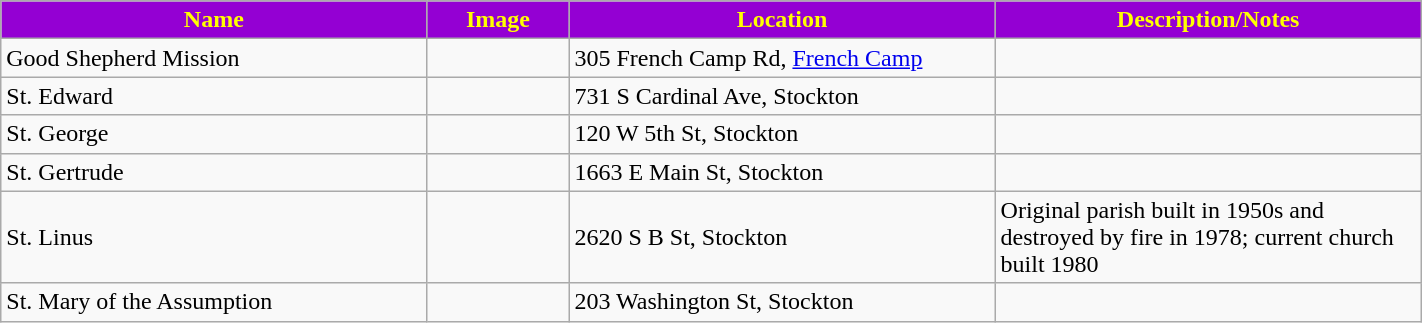<table class="wikitable sortable" style="width:75%">
<tr>
<th style="background:darkviolet; color:yellow;" width="30%"><strong>Name</strong></th>
<th style="background:darkviolet; color:yellow;" width="10%"><strong>Image</strong></th>
<th style="background:darkviolet; color:yellow;" width="30%"><strong>Location</strong></th>
<th style="background:darkviolet; color:yellow;" width="30"><strong>Description/Notes</strong></th>
</tr>
<tr>
<td>Good Shepherd Mission</td>
<td></td>
<td>305 French Camp Rd, <a href='#'>French Camp</a></td>
<td></td>
</tr>
<tr>
<td>St. Edward</td>
<td></td>
<td>731 S Cardinal Ave, Stockton</td>
<td></td>
</tr>
<tr>
<td>St. George</td>
<td></td>
<td>120 W 5th St, Stockton</td>
<td></td>
</tr>
<tr>
<td>St. Gertrude</td>
<td></td>
<td>1663 E Main St, Stockton</td>
<td></td>
</tr>
<tr>
<td>St. Linus</td>
<td></td>
<td>2620 S B St, Stockton</td>
<td>Original parish built in 1950s and destroyed by fire in 1978; current church built 1980</td>
</tr>
<tr>
<td>St. Mary of the Assumption</td>
<td></td>
<td>203 Washington St, Stockton</td>
<td></td>
</tr>
</table>
